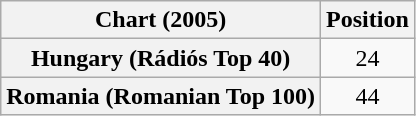<table class="wikitable plainrowheaders" style="text-align:center">
<tr>
<th>Chart (2005)</th>
<th>Position</th>
</tr>
<tr>
<th scope="row">Hungary (Rádiós Top 40)</th>
<td>24</td>
</tr>
<tr>
<th scope="row">Romania (Romanian Top 100)</th>
<td>44</td>
</tr>
</table>
